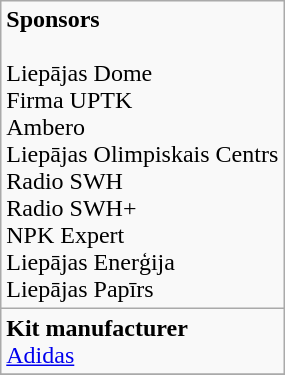<table class="wikitable">
<tr>
<td><strong>Sponsors</strong><br>  <br>
 Liepājas Dome <br>  Firma UPTK <br>  Ambero <br>   Liepājas Olimpiskais Centrs <br>  Radio SWH <br>  Radio SWH+ <br>  NPK Expert <br>  Liepājas Enerģija <br>  Liepājas Papīrs</td>
</tr>
<tr>
<td><strong>Kit manufacturer</strong><br> <a href='#'>Adidas</a></td>
</tr>
<tr>
</tr>
</table>
